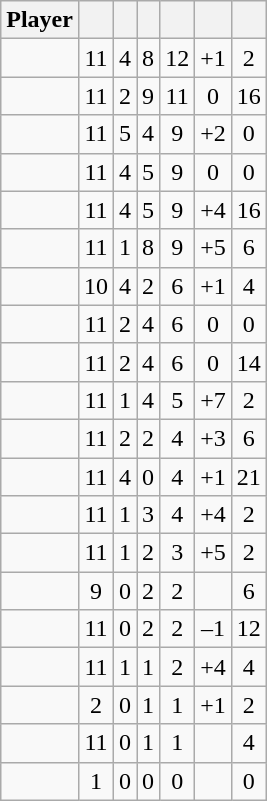<table class="wikitable sortable" style="text-align:center;">
<tr>
<th>Player</th>
<th></th>
<th></th>
<th></th>
<th></th>
<th data-sort-type="number"></th>
<th></th>
</tr>
<tr>
<td></td>
<td>11</td>
<td>4</td>
<td>8</td>
<td>12</td>
<td>+1</td>
<td>2</td>
</tr>
<tr>
<td></td>
<td>11</td>
<td>2</td>
<td>9</td>
<td>11</td>
<td>0</td>
<td>16</td>
</tr>
<tr>
<td></td>
<td>11</td>
<td>5</td>
<td>4</td>
<td>9</td>
<td>+2</td>
<td>0</td>
</tr>
<tr>
<td></td>
<td>11</td>
<td>4</td>
<td>5</td>
<td>9</td>
<td>0</td>
<td>0</td>
</tr>
<tr>
<td></td>
<td>11</td>
<td>4</td>
<td>5</td>
<td>9</td>
<td>+4</td>
<td>16</td>
</tr>
<tr>
<td></td>
<td>11</td>
<td>1</td>
<td>8</td>
<td>9</td>
<td>+5</td>
<td>6</td>
</tr>
<tr>
<td></td>
<td>10</td>
<td>4</td>
<td>2</td>
<td>6</td>
<td>+1</td>
<td>4</td>
</tr>
<tr>
<td></td>
<td>11</td>
<td>2</td>
<td>4</td>
<td>6</td>
<td>0</td>
<td>0</td>
</tr>
<tr>
<td></td>
<td>11</td>
<td>2</td>
<td>4</td>
<td>6</td>
<td>0</td>
<td>14</td>
</tr>
<tr>
<td></td>
<td>11</td>
<td>1</td>
<td>4</td>
<td>5</td>
<td>+7</td>
<td>2</td>
</tr>
<tr>
<td></td>
<td>11</td>
<td>2</td>
<td>2</td>
<td>4</td>
<td>+3</td>
<td>6</td>
</tr>
<tr>
<td></td>
<td>11</td>
<td>4</td>
<td>0</td>
<td>4</td>
<td>+1</td>
<td>21</td>
</tr>
<tr>
<td></td>
<td>11</td>
<td>1</td>
<td>3</td>
<td>4</td>
<td>+4</td>
<td>2</td>
</tr>
<tr>
<td></td>
<td>11</td>
<td>1</td>
<td>2</td>
<td>3</td>
<td>+5</td>
<td>2</td>
</tr>
<tr>
<td></td>
<td>9</td>
<td>0</td>
<td>2</td>
<td>2</td>
<td></td>
<td>6</td>
</tr>
<tr>
<td></td>
<td>11</td>
<td>0</td>
<td>2</td>
<td>2</td>
<td>–1</td>
<td>12</td>
</tr>
<tr>
<td></td>
<td>11</td>
<td>1</td>
<td>1</td>
<td>2</td>
<td>+4</td>
<td>4</td>
</tr>
<tr>
<td></td>
<td>2</td>
<td>0</td>
<td>1</td>
<td>1</td>
<td>+1</td>
<td>2</td>
</tr>
<tr>
<td></td>
<td>11</td>
<td>0</td>
<td>1</td>
<td>1</td>
<td></td>
<td>4</td>
</tr>
<tr>
<td></td>
<td>1</td>
<td>0</td>
<td>0</td>
<td>0</td>
<td></td>
<td>0</td>
</tr>
</table>
